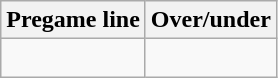<table class="wikitable">
<tr align="center">
<th style=>Pregame line</th>
<th style=>Over/under</th>
</tr>
<tr align="center">
<td> </td>
<td> </td>
</tr>
</table>
